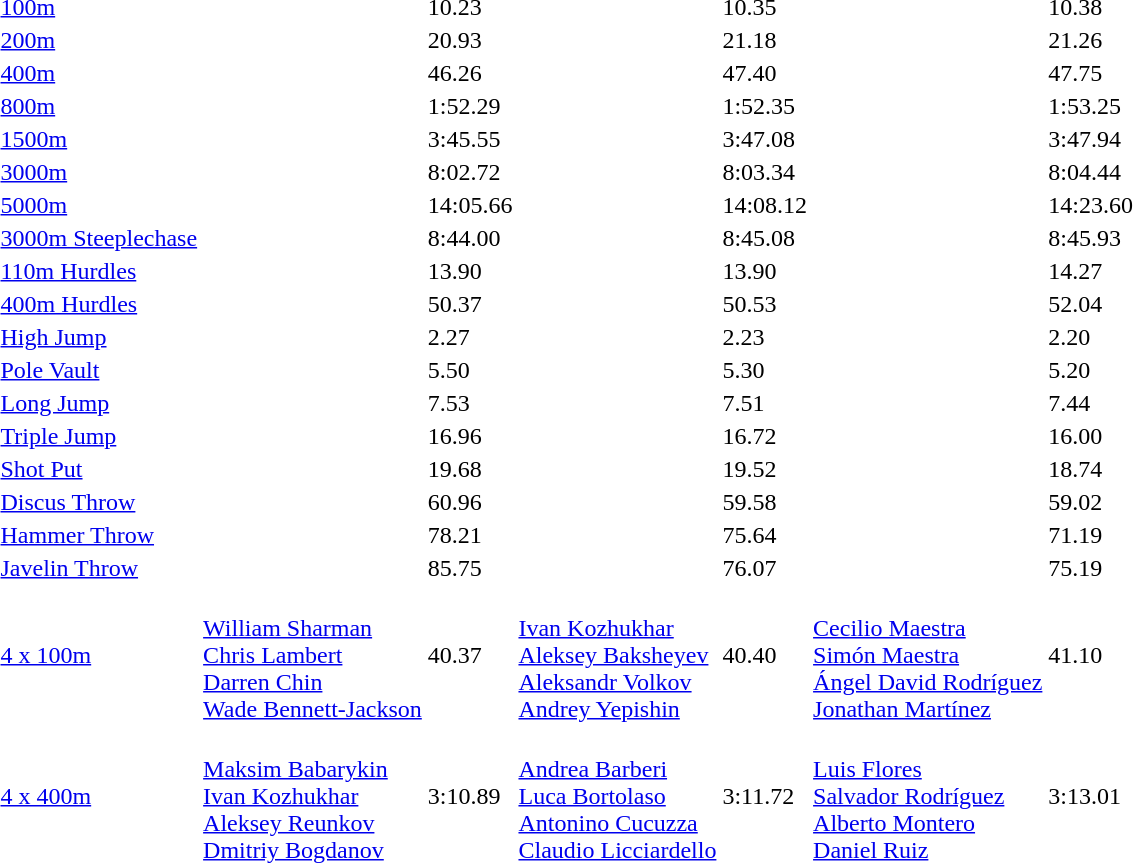<table>
<tr>
<td><a href='#'>100m</a></td>
<td></td>
<td>10.23</td>
<td></td>
<td>10.35</td>
<td></td>
<td>10.38</td>
</tr>
<tr>
<td><a href='#'>200m</a></td>
<td></td>
<td>20.93</td>
<td></td>
<td>21.18</td>
<td></td>
<td>21.26</td>
</tr>
<tr>
<td><a href='#'>400m</a></td>
<td></td>
<td>46.26</td>
<td></td>
<td>47.40</td>
<td></td>
<td>47.75</td>
</tr>
<tr>
<td><a href='#'>800m</a></td>
<td></td>
<td>1:52.29</td>
<td></td>
<td>1:52.35</td>
<td></td>
<td>1:53.25</td>
</tr>
<tr>
<td><a href='#'>1500m</a></td>
<td></td>
<td>3:45.55</td>
<td></td>
<td>3:47.08</td>
<td></td>
<td>3:47.94</td>
</tr>
<tr>
<td><a href='#'>3000m</a></td>
<td></td>
<td>8:02.72</td>
<td></td>
<td>8:03.34</td>
<td></td>
<td>8:04.44</td>
</tr>
<tr>
<td><a href='#'>5000m</a></td>
<td></td>
<td>14:05.66</td>
<td></td>
<td>14:08.12</td>
<td></td>
<td>14:23.60</td>
</tr>
<tr>
<td><a href='#'>3000m Steeplechase</a></td>
<td></td>
<td>8:44.00</td>
<td></td>
<td>8:45.08</td>
<td></td>
<td>8:45.93</td>
</tr>
<tr>
<td><a href='#'>110m Hurdles</a></td>
<td></td>
<td>13.90</td>
<td></td>
<td>13.90</td>
<td></td>
<td>14.27</td>
</tr>
<tr>
<td><a href='#'>400m Hurdles</a></td>
<td></td>
<td>50.37</td>
<td></td>
<td>50.53</td>
<td></td>
<td>52.04</td>
</tr>
<tr>
<td><a href='#'>High Jump</a></td>
<td></td>
<td>2.27</td>
<td></td>
<td>2.23</td>
<td></td>
<td>2.20</td>
</tr>
<tr>
<td><a href='#'>Pole Vault</a></td>
<td></td>
<td>5.50</td>
<td></td>
<td>5.30</td>
<td></td>
<td>5.20</td>
</tr>
<tr>
<td><a href='#'>Long Jump</a></td>
<td></td>
<td>7.53</td>
<td></td>
<td>7.51</td>
<td></td>
<td>7.44</td>
</tr>
<tr>
<td><a href='#'>Triple Jump</a></td>
<td></td>
<td>16.96</td>
<td></td>
<td>16.72</td>
<td></td>
<td>16.00</td>
</tr>
<tr>
<td><a href='#'>Shot Put</a></td>
<td></td>
<td>19.68</td>
<td></td>
<td>19.52</td>
<td></td>
<td>18.74</td>
</tr>
<tr>
<td><a href='#'>Discus Throw</a></td>
<td></td>
<td>60.96</td>
<td></td>
<td>59.58</td>
<td></td>
<td>59.02</td>
</tr>
<tr>
<td><a href='#'>Hammer Throw</a></td>
<td></td>
<td>78.21</td>
<td></td>
<td>75.64</td>
<td></td>
<td>71.19</td>
</tr>
<tr>
<td><a href='#'>Javelin Throw</a></td>
<td></td>
<td>85.75</td>
<td></td>
<td>76.07</td>
<td></td>
<td>75.19</td>
</tr>
<tr>
<td><a href='#'>4 x 100m</a></td>
<td><br><a href='#'>William Sharman</a><br><a href='#'>Chris Lambert</a><br><a href='#'>Darren Chin</a><br><a href='#'>Wade Bennett-Jackson</a></td>
<td>40.37</td>
<td><br><a href='#'>Ivan Kozhukhar</a><br><a href='#'>Aleksey Baksheyev</a><br><a href='#'>Aleksandr Volkov</a><br><a href='#'>Andrey Yepishin</a></td>
<td>40.40</td>
<td><br><a href='#'>Cecilio Maestra</a><br><a href='#'>Simón Maestra</a><br><a href='#'>Ángel David Rodríguez</a><br><a href='#'>Jonathan Martínez</a></td>
<td>41.10</td>
</tr>
<tr>
<td><a href='#'>4 x 400m</a></td>
<td><br><a href='#'>Maksim Babarykin</a><br><a href='#'>Ivan Kozhukhar</a><br><a href='#'>Aleksey Reunkov</a><br><a href='#'>Dmitriy Bogdanov</a></td>
<td>3:10.89</td>
<td><br><a href='#'>Andrea Barberi</a><br><a href='#'>Luca Bortolaso</a><br><a href='#'>Antonino Cucuzza</a><br><a href='#'>Claudio Licciardello</a></td>
<td>3:11.72</td>
<td><br><a href='#'>Luis Flores</a><br><a href='#'>Salvador Rodríguez</a><br><a href='#'>Alberto Montero</a><br><a href='#'>Daniel Ruiz</a></td>
<td>3:13.01</td>
</tr>
</table>
